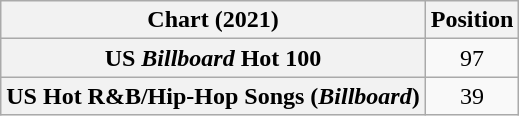<table class="wikitable sortable plainrowheaders" style="text-align:center">
<tr>
<th scope="col">Chart (2021)</th>
<th scope="col">Position</th>
</tr>
<tr>
<th scope="row">US <em>Billboard</em> Hot 100</th>
<td>97</td>
</tr>
<tr>
<th scope="row">US Hot R&B/Hip-Hop Songs (<em>Billboard</em>)</th>
<td>39</td>
</tr>
</table>
